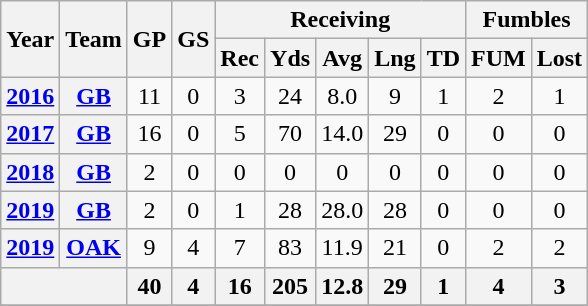<table class="wikitable" style="text-align: center;">
<tr>
<th rowspan="2">Year</th>
<th rowspan="2">Team</th>
<th rowspan="2">GP</th>
<th rowspan="2">GS</th>
<th colspan="5">Receiving</th>
<th colspan="2">Fumbles</th>
</tr>
<tr>
<th>Rec</th>
<th>Yds</th>
<th>Avg</th>
<th>Lng</th>
<th>TD</th>
<th>FUM</th>
<th>Lost</th>
</tr>
<tr>
<th><a href='#'>2016</a></th>
<th><a href='#'>GB</a></th>
<td>11</td>
<td>0</td>
<td>3</td>
<td>24</td>
<td>8.0</td>
<td>9</td>
<td>1</td>
<td>2</td>
<td>1</td>
</tr>
<tr>
<th><a href='#'>2017</a></th>
<th><a href='#'>GB</a></th>
<td>16</td>
<td>0</td>
<td>5</td>
<td>70</td>
<td>14.0</td>
<td>29</td>
<td>0</td>
<td>0</td>
<td>0</td>
</tr>
<tr>
<th><a href='#'>2018</a></th>
<th><a href='#'>GB</a></th>
<td>2</td>
<td>0</td>
<td>0</td>
<td>0</td>
<td>0</td>
<td>0</td>
<td>0</td>
<td>0</td>
<td>0</td>
</tr>
<tr>
<th><a href='#'>2019</a></th>
<th><a href='#'>GB</a></th>
<td>2</td>
<td>0</td>
<td>1</td>
<td>28</td>
<td>28.0</td>
<td>28</td>
<td>0</td>
<td>0</td>
<td>0</td>
</tr>
<tr>
<th><a href='#'>2019</a></th>
<th><a href='#'>OAK</a></th>
<td>9</td>
<td>4</td>
<td>7</td>
<td>83</td>
<td>11.9</td>
<td>21</td>
<td>0</td>
<td>2</td>
<td>2</td>
</tr>
<tr>
<th colspan="2"></th>
<th>40</th>
<th>4</th>
<th>16</th>
<th>205</th>
<th>12.8</th>
<th>29</th>
<th>1</th>
<th>4</th>
<th>3</th>
</tr>
<tr>
</tr>
</table>
